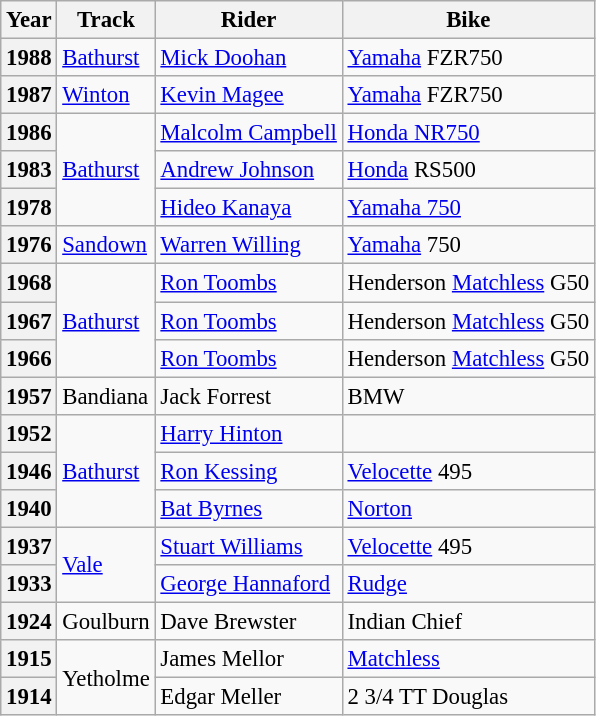<table class="wikitable" style="font-size: 95%;">
<tr>
<th>Year</th>
<th>Track</th>
<th>Rider</th>
<th>Bike</th>
</tr>
<tr>
<th>1988</th>
<td><a href='#'>Bathurst</a></td>
<td><a href='#'>Mick Doohan</a></td>
<td><a href='#'>Yamaha</a> FZR750</td>
</tr>
<tr>
<th>1987</th>
<td><a href='#'>Winton</a></td>
<td><a href='#'>Kevin Magee</a></td>
<td><a href='#'>Yamaha</a> FZR750</td>
</tr>
<tr>
<th>1986</th>
<td rowspan="3"><a href='#'>Bathurst</a></td>
<td><a href='#'>Malcolm Campbell</a></td>
<td><a href='#'>Honda NR750</a></td>
</tr>
<tr>
<th>1983</th>
<td><a href='#'>Andrew Johnson</a></td>
<td><a href='#'>Honda</a> RS500</td>
</tr>
<tr>
<th>1978</th>
<td><a href='#'>Hideo Kanaya</a></td>
<td><a href='#'>Yamaha 750</a></td>
</tr>
<tr>
<th>1976</th>
<td><a href='#'>Sandown</a></td>
<td><a href='#'>Warren Willing</a></td>
<td><a href='#'>Yamaha</a> 750</td>
</tr>
<tr>
<th>1968</th>
<td rowspan=3><a href='#'>Bathurst</a></td>
<td><a href='#'>Ron Toombs</a></td>
<td>Henderson <a href='#'>Matchless</a> G50</td>
</tr>
<tr>
<th>1967</th>
<td><a href='#'>Ron Toombs</a></td>
<td>Henderson <a href='#'>Matchless</a> G50</td>
</tr>
<tr>
<th>1966</th>
<td><a href='#'>Ron Toombs</a></td>
<td>Henderson <a href='#'>Matchless</a> G50</td>
</tr>
<tr>
<th>1957</th>
<td>Bandiana</td>
<td>Jack Forrest</td>
<td>BMW</td>
</tr>
<tr>
<th>1952</th>
<td rowspan=3><a href='#'>Bathurst</a></td>
<td><a href='#'>Harry Hinton</a></td>
<td></td>
</tr>
<tr>
<th>1946</th>
<td><a href='#'>Ron Kessing</a></td>
<td><a href='#'>Velocette</a> 495</td>
</tr>
<tr>
<th>1940</th>
<td><a href='#'>Bat Byrnes</a></td>
<td><a href='#'>Norton</a></td>
</tr>
<tr>
<th>1937</th>
<td rowspan=2><a href='#'>Vale</a></td>
<td><a href='#'>Stuart Williams</a></td>
<td><a href='#'>Velocette</a> 495</td>
</tr>
<tr>
<th>1933</th>
<td><a href='#'>George Hannaford</a></td>
<td><a href='#'>Rudge</a></td>
</tr>
<tr>
<th>1924</th>
<td>Goulburn</td>
<td>Dave Brewster</td>
<td>Indian Chief</td>
</tr>
<tr>
<th>1915</th>
<td rowspan="2" [Yetholme / Sunny Corner Meadow Lee circuit Bathurst area>Yetholme</td>
<td>James Mellor</td>
<td><a href='#'>Matchless</a></td>
</tr>
<tr>
<th>1914</th>
<td>Edgar Meller</td>
<td>2 3/4 TT Douglas</td>
</tr>
</table>
